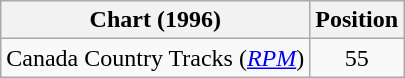<table class="wikitable sortable">
<tr>
<th scope="col">Chart (1996)</th>
<th scope="col">Position</th>
</tr>
<tr>
<td>Canada Country Tracks (<em><a href='#'>RPM</a></em>)</td>
<td align="center">55</td>
</tr>
</table>
